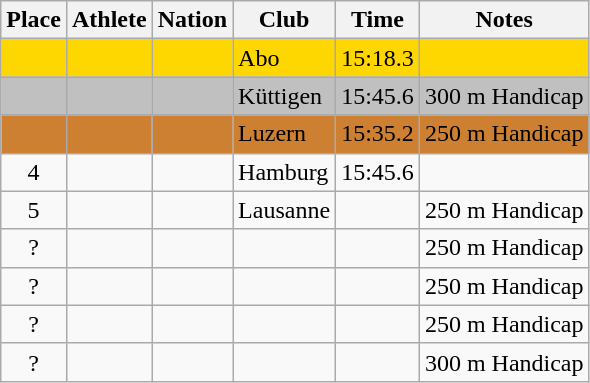<table class="wikitable sortable">
<tr>
<th>Place</th>
<th>Athlete</th>
<th>Nation</th>
<th>Club</th>
<th>Time</th>
<th>Notes</th>
</tr>
<tr style="background:gold;">
<td align=center></td>
<td></td>
<td></td>
<td>Abo</td>
<td align=center>15:18.3 </td>
<td></td>
</tr>
<tr style="background:silver;">
<td align=center></td>
<td></td>
<td></td>
<td>Küttigen</td>
<td align=center>15:45.6</td>
<td>300 m Handicap</td>
</tr>
<tr style="background:#CD7F32;">
<td align=center></td>
<td></td>
<td></td>
<td>Luzern</td>
<td align=center>15:35.2</td>
<td>250 m Handicap</td>
</tr>
<tr>
<td align=center>4</td>
<td></td>
<td></td>
<td>Hamburg</td>
<td align=center>15:45.6</td>
<td></td>
</tr>
<tr>
<td align=center>5</td>
<td></td>
<td></td>
<td>Lausanne</td>
<td></td>
<td>250 m Handicap</td>
</tr>
<tr>
<td align=center>?</td>
<td></td>
<td></td>
<td></td>
<td></td>
<td>250 m Handicap</td>
</tr>
<tr>
<td align=center>?</td>
<td></td>
<td></td>
<td></td>
<td></td>
<td>250 m Handicap</td>
</tr>
<tr>
<td align=center>?</td>
<td></td>
<td></td>
<td></td>
<td></td>
<td>250 m Handicap</td>
</tr>
<tr>
<td align=center>?</td>
<td></td>
<td></td>
<td></td>
<td></td>
<td>300 m Handicap</td>
</tr>
</table>
